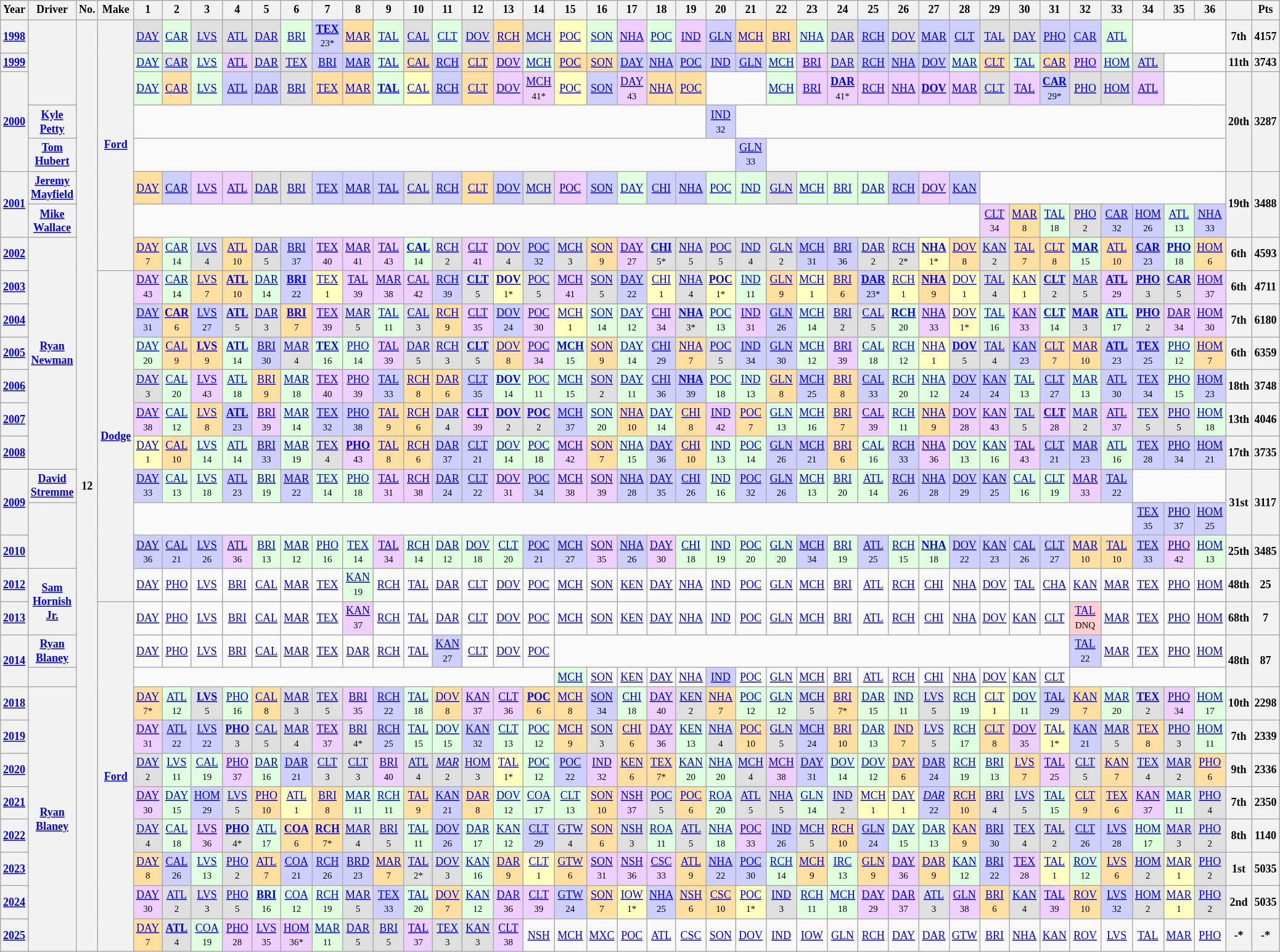<table class="wikitable" style="text-align:center; font-size:75%">
<tr>
<th>Year</th>
<th>Driver</th>
<th>No.</th>
<th>Make</th>
<th>1</th>
<th>2</th>
<th>3</th>
<th>4</th>
<th>5</th>
<th>6</th>
<th>7</th>
<th>8</th>
<th>9</th>
<th>10</th>
<th>11</th>
<th>12</th>
<th>13</th>
<th>14</th>
<th>15</th>
<th>16</th>
<th>17</th>
<th>18</th>
<th>19</th>
<th>20</th>
<th>21</th>
<th>22</th>
<th>23</th>
<th>24</th>
<th>25</th>
<th>26</th>
<th>27</th>
<th>28</th>
<th>29</th>
<th>30</th>
<th>31</th>
<th>32</th>
<th>33</th>
<th>34</th>
<th>35</th>
<th>36</th>
<th></th>
<th>Pts</th>
</tr>
<tr>
<th><a href='#'>1998</a></th>
<th rowspan=3></th>
<th rowspan="29">12</th>
<th rowspan=8><a href='#'>Ford</a></th>
<td style="background:#DFDFDF;"><a href='#'>DAY</a><br></td>
<td style="background:#DFFFDF;"><a href='#'>CAR</a><br></td>
<td style="background:#DFDFDF;"><a href='#'>LVS</a><br></td>
<td style="background:#DFDFDF;"><a href='#'>ATL</a><br></td>
<td style="background:#DFDFDF;"><a href='#'>DAR</a><br></td>
<td style="background:#DFFFDF;"><a href='#'>BRI</a><br></td>
<td style="background:#CFCFFF;"><strong><a href='#'>TEX</a></strong><br><small>23*</small></td>
<td style="background:#FFDF9F;"><a href='#'>MAR</a><br></td>
<td style="background:#DFFFDF;"><a href='#'>TAL</a><br></td>
<td style="background:#DFDFDF;"><a href='#'>CAL</a><br></td>
<td style="background:#DFFFDF;"><a href='#'>CLT</a><br></td>
<td style="background:#DFDFDF;"><a href='#'>DOV</a><br></td>
<td style="background:#FFDF9F;"><a href='#'>RCH</a><br></td>
<td style="background:#DFDFDF;"><a href='#'>MCH</a><br></td>
<td style="background:#FFFFBF;"><a href='#'>POC</a><br></td>
<td style="background:#DFFFDF;"><a href='#'>SON</a><br></td>
<td style="background:#EFCFFF;"><a href='#'>NHA</a><br></td>
<td style="background:#DFFFDF;"><a href='#'>POC</a><br></td>
<td style="background:#EFCFFF;"><a href='#'>IND</a><br></td>
<td style="background:#CFCFFF;"><a href='#'>GLN</a><br></td>
<td style="background:#FFDF9F;"><a href='#'>MCH</a><br></td>
<td style="background:#FFDF9F;"><a href='#'>BRI</a><br></td>
<td style="background:#DFFFDF;"><a href='#'>NHA</a><br></td>
<td style="background:#DFDFDF;"><a href='#'>DAR</a><br></td>
<td style="background:#CFCFFF;"><a href='#'>RCH</a><br></td>
<td style="background:#DFDFDF;"><a href='#'>DOV</a><br></td>
<td style="background:#CFCFFF;"><a href='#'>MAR</a><br></td>
<td style="background:#CFCFFF;"><a href='#'>CLT</a><br></td>
<td style="background:#DFDFDF;"><a href='#'>TAL</a><br></td>
<td style="background:#DFDFDF;"><a href='#'>DAY</a><br></td>
<td style="background:#CFCFFF;"><a href='#'>PHO</a><br></td>
<td style="background:#CFCFFF;"><a href='#'>CAR</a><br></td>
<td style="background:#DFFFDF;"><a href='#'>ATL</a><br></td>
<td colspan=3></td>
<th>7th</th>
<th>4157</th>
</tr>
<tr>
<th><a href='#'>1999</a></th>
<td style="background:#DFFFDF;"><a href='#'>DAY</a><br></td>
<td style="background:#DFDFDF;"><a href='#'>CAR</a><br></td>
<td style="background:#DFFFDF;"><a href='#'>LVS</a><br></td>
<td style="background:#EFCFFF;"><a href='#'>ATL</a><br></td>
<td style="background:#DFDFDF;"><a href='#'>DAR</a><br></td>
<td style="background:#DFDFDF;"><a href='#'>TEX</a><br></td>
<td style="background:#CFCFFF;"><a href='#'>BRI</a><br></td>
<td style="background:#CFCFFF;"><a href='#'>MAR</a><br></td>
<td style="background:#DFFFDF;"><a href='#'>TAL</a><br></td>
<td style="background:#FFDF9F;"><a href='#'>CAL</a><br></td>
<td style="background:#CFCFFF;"><a href='#'>RCH</a><br></td>
<td style="background:#FFDF9F;"><a href='#'>CLT</a><br></td>
<td style="background:#EFCFFF;"><a href='#'>DOV</a><br> </td>
<td style="background:#DFFFDF;"><a href='#'>MCH</a><br></td>
<td style="background:#FFDF9F;"><a href='#'>POC</a><br></td>
<td style="background:#FFDF9F;"><a href='#'>SON</a><br></td>
<td style="background:#CFCFFF;"><a href='#'>DAY</a><br></td>
<td style="background:#CFCFFF;"><a href='#'>NHA</a><br></td>
<td style="background:#CFCFFF;"><a href='#'>POC</a><br></td>
<td style="background:#CFCFFF;"><a href='#'>IND</a><br></td>
<td style="background:#CFCFFF;"><a href='#'>GLN</a><br></td>
<td style="background:#DFFFDF;"><a href='#'>MCH</a><br></td>
<td style="background:#EFCFFF;"><a href='#'>BRI</a><br></td>
<td style="background:#DFDFDF;"><a href='#'>DAR</a><br></td>
<td style="background:#CFCFFF;"><a href='#'>RCH</a><br></td>
<td style="background:#CFCFFF;"><a href='#'>NHA</a><br></td>
<td style="background:#CFCFFF;"><a href='#'>DOV</a><br></td>
<td style="background:#DFFFDF;"><a href='#'>MAR</a><br></td>
<td style="background:#FFDF9F;"><a href='#'>CLT</a><br></td>
<td style="background:#DFFFDF;"><a href='#'>TAL</a><br></td>
<td style="background:#FFDF9F;"><a href='#'>CAR</a><br></td>
<td style="background:#EFCFFF;"><a href='#'>PHO</a><br></td>
<td style="background:#DFFFDF;"><a href='#'>HOM</a><br></td>
<td style="background:#DFDFDF;"><a href='#'>ATL</a><br></td>
<td colspan=2></td>
<th>11th</th>
<th>3743</th>
</tr>
<tr>
<th rowspan=3><a href='#'>2000</a></th>
<td style="background:#DFFFDF;"><a href='#'>DAY</a><br></td>
<td style="background:#FFDF9F;"><a href='#'>CAR</a><br></td>
<td style="background:#DFFFDF;"><a href='#'>LVS</a><br></td>
<td style="background:#CFCFFF;"><a href='#'>ATL</a><br></td>
<td style="background:#CFCFFF;"><a href='#'>DAR</a><br></td>
<td style="background:#DFDFDF;"><a href='#'>BRI</a><br></td>
<td style="background:#FFDF9F;"><a href='#'>TEX</a><br></td>
<td style="background:#FFDF9F;"><a href='#'>MAR</a><br></td>
<td style="background:#DFFFDF;"><strong><a href='#'>TAL</a></strong><br></td>
<td style="background:#FFFFBF;"><a href='#'>CAL</a><br></td>
<td style="background:#CFCFFF;"><a href='#'>RCH</a><br></td>
<td style="background:#FFDF9F;"><a href='#'>CLT</a><br></td>
<td style="background:#EFCFFF;"><a href='#'>DOV</a><br></td>
<td style="background:#EFCFFF;"><a href='#'>MCH</a><br><small>41*</small></td>
<td style="background:#FFFFBF;"><a href='#'>POC</a><br></td>
<td style="background:#CFCFFF;"><a href='#'>SON</a><br></td>
<td style="background:#EFCFFF;"><a href='#'>DAY</a><br><small>43</small></td>
<td style="background:#FFDF9F;"><a href='#'>NHA</a><br></td>
<td style="background:#FFDF9F;"><a href='#'>POC</a><br></td>
<td colspan=2></td>
<td style="background:#DFFFDF;"><a href='#'>MCH</a><br></td>
<td style="background:#EFCFFF;"><a href='#'>BRI</a><br></td>
<td style="background:#EFCFFF;"><strong><a href='#'>DAR</a></strong><br><small>41*</small></td>
<td style="background:#EFCFFF;"><a href='#'>RCH</a><br></td>
<td style="background:#EFCFFF;"><a href='#'>NHA</a><br></td>
<td style="background:#EFCFFF;"><strong><a href='#'>DOV</a></strong><br></td>
<td style="background:#EFCFFF;"><a href='#'>MAR</a><br></td>
<td style="background:#DFDFDF;"><a href='#'>CLT</a><br></td>
<td style="background:#EFCFFF;"><a href='#'>TAL</a><br></td>
<td style="background:#CFCFFF;"><strong><a href='#'>CAR</a></strong><br><small>29*</small></td>
<td style="background:#DFDFDF;"><a href='#'>PHO</a><br></td>
<td style="background:#DFDFDF;"><a href='#'>HOM</a><br></td>
<td style="background:#EFCFFF;"><a href='#'>ATL</a><br></td>
<td colspan=2></td>
<th rowspan=3>20th</th>
<th rowspan=3>3287</th>
</tr>
<tr>
<th><a href='#'>Kyle Petty</a></th>
<td colspan=19></td>
<td style="background:#CFCFFF;"><a href='#'>IND</a><br><small>32</small></td>
<td colspan=16></td>
</tr>
<tr>
<th><a href='#'>Tom Hubert</a></th>
<td colspan=20></td>
<td style="background:#CFCFFF;"><a href='#'>GLN</a><br><small>33</small></td>
<td colspan=15></td>
</tr>
<tr>
<th rowspan=2><a href='#'>2001</a></th>
<th><a href='#'>Jeremy Mayfield</a></th>
<td style="background:#FFDF9F;"><a href='#'>DAY</a><br></td>
<td style="background:#CFCFFF;"><a href='#'>CAR</a><br></td>
<td style="background:#EFCFFF;"><a href='#'>LVS</a><br></td>
<td style="background:#EFCFFF;"><a href='#'>ATL</a><br></td>
<td style="background:#DFDFDF;"><a href='#'>DAR</a><br></td>
<td style="background:#DFDFDF;"><a href='#'>BRI</a><br></td>
<td style="background:#CFCFFF;"><a href='#'>TEX</a><br></td>
<td style="background:#CFCFFF;"><a href='#'>MAR</a><br></td>
<td style="background:#CFCFFF;"><a href='#'>TAL</a><br></td>
<td style="background:#DFDFDF;"><a href='#'>CAL</a><br></td>
<td style="background:#CFCFFF;"><a href='#'>RCH</a><br></td>
<td style="background:#FFDF9F;"><a href='#'>CLT</a><br></td>
<td style="background:#CFCFFF;"><a href='#'>DOV</a><br></td>
<td style="background:#DFDFDF;"><a href='#'>MCH</a><br></td>
<td style="background:#EFCFFF;"><a href='#'>POC</a><br></td>
<td style="background:#CFCFFF;"><a href='#'>SON</a><br></td>
<td style="background:#DFFFDF;"><a href='#'>DAY</a><br></td>
<td style="background:#CFCFFF;"><a href='#'>CHI</a><br></td>
<td style="background:#CFCFFF;"><a href='#'>NHA</a><br></td>
<td style="background:#DFFFDF;"><a href='#'>POC</a><br></td>
<td style="background:#DFFFDF;"><a href='#'>IND</a><br></td>
<td style="background:#DFDFDF;"><a href='#'>GLN</a><br></td>
<td style="background:#DFFFDF;"><a href='#'>MCH</a><br></td>
<td style="background:#DFFFDF;"><a href='#'>BRI</a><br></td>
<td style="background:#DFFFDF;"><a href='#'>DAR</a><br></td>
<td style="background:#CFCFFF;"><a href='#'>RCH</a><br></td>
<td style="background:#EFCFFF;"><a href='#'>DOV</a><br></td>
<td style="background:#CFCFFF;"><a href='#'>KAN</a><br></td>
<td colspan=8></td>
<th rowspan=2>19th</th>
<th rowspan=2>3488</th>
</tr>
<tr>
<th><a href='#'>Mike Wallace</a></th>
<td colspan=28></td>
<td style="background:#EFCFFF;"><a href='#'>CLT</a><br><small>34</small></td>
<td style="background:#FFDF9F;"><a href='#'>MAR</a><br><small>8</small></td>
<td style="background:#DFFFDF;"><a href='#'>TAL</a><br><small>18</small></td>
<td style="background:#DFDFDF;"><a href='#'>PHO</a><br><small>2</small></td>
<td style="background:#CFCFFF;"><a href='#'>CAR</a><br><small>32</small></td>
<td style="background:#CFCFFF;"><a href='#'>HOM</a><br><small>26</small></td>
<td style="background:#DFFFDF;"><a href='#'>ATL</a><br><small>13</small></td>
<td style="background:#CFCFFF;"><a href='#'>NHA</a><br><small>33</small></td>
</tr>
<tr>
<th><a href='#'>2002</a></th>
<th rowspan=7><a href='#'>Ryan Newman</a></th>
<td style="background:#FFDF9F;"><a href='#'>DAY</a><br><small>7</small></td>
<td style="background:#DFFFDF;"><a href='#'>CAR</a><br><small>14</small></td>
<td style="background:#DFDFDF;"><a href='#'>LVS</a><br><small>4</small></td>
<td style="background:#FFDF9F;"><a href='#'>ATL</a><br><small>10</small></td>
<td style="background:#DFDFDF;"><a href='#'>DAR</a><br><small>5</small></td>
<td style="background:#CFCFFF;"><a href='#'>BRI</a><br><small>37</small></td>
<td style="background:#EFCFFF;"><a href='#'>TEX</a><br><small>40</small></td>
<td style="background:#EFCFFF;"><a href='#'>MAR</a><br><small>41</small></td>
<td style="background:#EFCFFF;"><a href='#'>TAL</a><br><small>43</small></td>
<td style="background:#DFFFDF;"><strong><a href='#'>CAL</a></strong><br><small>14</small></td>
<td style="background:#DFDFDF;"><a href='#'>RCH</a><br><small>2</small></td>
<td style="background:#EFCFFF;"><a href='#'>CLT</a><br><small>41</small></td>
<td style="background:#DFDFDF;"><a href='#'>DOV</a><br><small>4</small></td>
<td style="background:#CFCFFF;"><a href='#'>POC</a><br><small>32</small></td>
<td style="background:#DFDFDF;"><a href='#'>MCH</a><br><small>3</small></td>
<td style="background:#FFDF9F;"><a href='#'>SON</a><br><small>9</small></td>
<td style="background:#EFCFFF;"><a href='#'>DAY</a><br><small>27</small></td>
<td style="background:#DFDFDF;"><strong><a href='#'>CHI</a></strong><br><small>5*</small></td>
<td style="background:#DFDFDF;"><a href='#'>NHA</a><br><small>5</small></td>
<td style="background:#DFDFDF;"><a href='#'>POC</a><br><small>5</small></td>
<td style="background:#DFDFDF;"><a href='#'>IND</a><br><small>4</small></td>
<td style="background:#DFDFDF;"><a href='#'>GLN</a><br><small>2</small></td>
<td style="background:#CFCFFF;"><a href='#'>MCH</a><br><small>31</small></td>
<td style="background:#CFCFFF;"><a href='#'>BRI</a><br><small>36</small></td>
<td style="background:#DFDFDF;"><a href='#'>DAR</a><br><small>2</small></td>
<td style="background:#DFDFDF;"><a href='#'>RCH</a><br><small>2*</small></td>
<td style="background:#FFFFBF;"><strong><a href='#'>NHA</a></strong><br><small>1*</small></td>
<td style="background:#FFDF9F;"><a href='#'>DOV</a><br><small>8</small></td>
<td style="background:#DFDFDF;"><a href='#'>KAN</a><br><small>2</small></td>
<td style="background:#FFDF9F;"><a href='#'>TAL</a><br><small>7</small></td>
<td style="background:#FFDF9F;"><a href='#'>CLT</a><br><small>8</small></td>
<td style="background:#DFFFDF;"><strong><a href='#'>MAR</a></strong><br><small>15</small></td>
<td style="background:#FFDF9F;"><a href='#'>ATL</a><br><small>10</small></td>
<td style="background:#CFCFFF;"><strong><a href='#'>CAR</a></strong><br><small>23</small></td>
<td style="background:#DFFFDF;"><strong><a href='#'>PHO</a></strong><br><small>18</small></td>
<td style="background:#FFDF9F;"><a href='#'>HOM</a><br><small>6</small></td>
<th>6th</th>
<th>4593</th>
</tr>
<tr>
<th><a href='#'>2003</a></th>
<th rowspan=10><a href='#'>Dodge</a></th>
<td style="background:#EFCFFF;"><a href='#'>DAY</a><br><small>43</small></td>
<td style="background:#DFFFDF;"><a href='#'>CAR</a><br><small>14</small></td>
<td style="background:#FFDF9F;"><a href='#'>LVS</a><br><small>7</small></td>
<td style="background:#FFDF9F;"><strong><a href='#'>ATL</a></strong><br><small>10</small></td>
<td style="background:#DFFFDF;"><a href='#'>DAR</a><br><small>14</small></td>
<td style="background:#CFCFFF;"><strong><a href='#'>BRI</a></strong><br><small>22</small></td>
<td style="background:#FFFFBF;"><a href='#'>TEX</a><br><small>1</small></td>
<td style="background:#EFCFFF;"><a href='#'>TAL</a><br><small>39</small></td>
<td style="background:#EFCFFF;"><a href='#'>MAR</a><br><small>38</small></td>
<td style="background:#EFCFFF;"><a href='#'>CAL</a><br><small>42</small></td>
<td style="background:#CFCFFF;"><a href='#'>RCH</a><br><small>39</small></td>
<td style="background:#DFDFDF;"><strong><a href='#'>CLT</a></strong><br><small>5</small></td>
<td style="background:#FFFFBF;"><strong><a href='#'>DOV</a></strong><br><small>1*</small></td>
<td style="background:#DFDFDF;"><a href='#'>POC</a><br><small>5</small></td>
<td style="background:#EFCFFF;"><a href='#'>MCH</a><br><small>41</small></td>
<td style="background:#DFDFDF;"><a href='#'>SON</a><br><small>5</small></td>
<td style="background:#CFCFFF;"><a href='#'>DAY</a><br><small>22</small></td>
<td style="background:#FFFFBF;"><a href='#'>CHI</a><br><small>1</small></td>
<td style="background:#DFDFDF;"><a href='#'>NHA</a><br><small>4</small></td>
<td style="background:#FFFFBF;"><strong><a href='#'>POC</a></strong><br><small>1*</small></td>
<td style="background:#DFFFDF;"><a href='#'>IND</a><br><small>11</small></td>
<td style="background:#FFDF9F;"><a href='#'>GLN</a><br><small>9</small></td>
<td style="background:#FFFFBF;"><a href='#'>MCH</a><br><small>1</small></td>
<td style="background:#FFDF9F;"><a href='#'>BRI</a><br><small>6</small></td>
<td style="background:#CFCFFF;"><strong><a href='#'>DAR</a></strong><br><small>23*</small></td>
<td style="background:#FFFFBF;"><a href='#'>RCH</a><br><small>1</small></td>
<td style="background:#FFDF9F;"><strong><a href='#'>NHA</a></strong><br><small>9</small></td>
<td style="background:#FFFFBF;"><a href='#'>DOV</a><br><small>1</small></td>
<td style="background:#DFDFDF;"><a href='#'>TAL</a><br><small>4</small></td>
<td style="background:#FFFFBF;"><a href='#'>KAN</a><br><small>1</small></td>
<td style="background:#DFDFDF;"><strong><a href='#'>CLT</a></strong><br><small>2</small></td>
<td style="background:#DFDFDF;"><a href='#'>MAR</a><br><small>5</small></td>
<td style="background:#EFCFFF;"><strong><a href='#'>ATL</a></strong><br><small>29</small></td>
<td style="background:#DFDFDF;"><strong><a href='#'>PHO</a></strong><br><small>3</small></td>
<td style="background:#DFDFDF;"><strong><a href='#'>CAR</a></strong><br><small>5</small></td>
<td style="background:#EFCFFF;"><a href='#'>HOM</a><br><small>37</small></td>
<th>6th</th>
<th>4711</th>
</tr>
<tr>
<th><a href='#'>2004</a></th>
<td style="background:#CFCFFF;"><a href='#'>DAY</a><br><small>31</small></td>
<td style="background:#FFDF9F;"><strong><a href='#'>CAR</a></strong><br><small>6</small></td>
<td style="background:#CFCFFF;"><a href='#'>LVS</a><br><small>27</small></td>
<td style="background:#DFDFDF;"><strong><a href='#'>ATL</a></strong><br><small>5</small></td>
<td style="background:#DFDFDF;"><a href='#'>DAR</a><br><small>3</small></td>
<td style="background:#FFDF9F;"><strong><a href='#'>BRI</a></strong><br><small>7</small></td>
<td style="background:#EFCFFF;"><a href='#'>TEX</a><br><small>39</small></td>
<td style="background:#DFDFDF;"><a href='#'>MAR</a><br><small>5</small></td>
<td style="background:#DFFFDF;"><a href='#'>TAL</a><br><small>11</small></td>
<td style="background:#DFDFDF;"><a href='#'>CAL</a><br><small>3</small></td>
<td style="background:#FFDF9F;"><a href='#'>RCH</a><br><small>9</small></td>
<td style="background:#EFCFFF;"><a href='#'>CLT</a><br><small>35</small></td>
<td style="background:#CFCFFF;"><a href='#'>DOV</a><br><small>24</small></td>
<td style="background:#EFCFFF;"><a href='#'>POC</a><br><small>30</small></td>
<td style="background:#FFFFBF;"><a href='#'>MCH</a><br><small>1</small></td>
<td style="background:#DFFFDF;"><a href='#'>SON</a><br><small>14</small></td>
<td style="background:#DFFFDF;"><a href='#'>DAY</a><br><small>12</small></td>
<td style="background:#EFCFFF;"><a href='#'>CHI</a><br><small>34</small></td>
<td style="background:#DFDFDF;"><strong><a href='#'>NHA</a></strong><br><small>3*</small></td>
<td style="background:#DFFFDF;"><a href='#'>POC</a><br><small>13</small></td>
<td style="background:#EFCFFF;"><a href='#'>IND</a><br><small>31</small></td>
<td style="background:#CFCFFF;"><a href='#'>GLN</a><br><small>26</small></td>
<td style="background:#DFFFDF;"><a href='#'>MCH</a><br><small>14</small></td>
<td style="background:#DFDFDF;"><a href='#'>BRI</a><br><small>2</small></td>
<td style="background:#DFDFDF;"><a href='#'>CAL</a><br><small>5</small></td>
<td style="background:#DFFFDF;"><strong><a href='#'>RCH</a></strong><br><small>20</small></td>
<td style="background:#EFCFFF;"><a href='#'>NHA</a><br><small>33</small></td>
<td style="background:#FFFFBF;"><a href='#'>DOV</a><br><small>1*</small></td>
<td style="background:#DFFFDF;"><a href='#'>TAL</a><br><small>16</small></td>
<td style="background:#EFCFFF;"><a href='#'>KAN</a><br><small>33</small></td>
<td style="background:#DFFFDF;"><strong><a href='#'>CLT</a></strong><br><small>14</small></td>
<td style="background:#DFDFDF;"><strong><a href='#'>MAR</a></strong><br><small>3</small></td>
<td style="background:#DFFFDF;"><strong><a href='#'>ATL</a></strong><br><small>17</small></td>
<td style="background:#DFDFDF;"><strong><a href='#'>PHO</a></strong><br><small>2</small></td>
<td style="background:#EFCFFF;"><a href='#'>DAR</a><br><small>34</small></td>
<td style="background:#EFCFFF;"><a href='#'>HOM</a><br><small>30</small></td>
<th>7th</th>
<th>6180</th>
</tr>
<tr>
<th><a href='#'>2005</a></th>
<td style="background:#DFFFDF;"><a href='#'>DAY</a><br><small>20</small></td>
<td style="background:#FFDF9F;"><a href='#'>CAL</a><br><small>9</small></td>
<td style="background:#FFDF9F;"><strong><a href='#'>LVS</a></strong><br><small>9</small></td>
<td style="background:#DFFFDF;"><strong><a href='#'>ATL</a></strong><br><small>14</small></td>
<td style="background:#CFCFFF;"><a href='#'>BRI</a><br><small>30</small></td>
<td style="background:#DFDFDF;"><a href='#'>MAR</a><br><small>4</small></td>
<td style="background:#DFFFDF;"><strong><a href='#'>TEX</a></strong><br><small>16</small></td>
<td style="background:#DFFFDF;"><a href='#'>PHO</a><br><small>14</small></td>
<td style="background:#EFCFFF;"><a href='#'>TAL</a><br><small>39</small></td>
<td style="background:#DFDFDF;"><a href='#'>DAR</a><br><small>5</small></td>
<td style="background:#DFDFDF;"><a href='#'>RCH</a><br><small>3</small></td>
<td style="background:#DFDFDF;"><strong><a href='#'>CLT</a></strong><br><small>5</small></td>
<td style="background:#FFDF9F;"><a href='#'>DOV</a><br><small>8</small></td>
<td style="background:#EFCFFF;"><a href='#'>POC</a><br><small>34</small></td>
<td style="background:#DFFFDF;"><strong><a href='#'>MCH</a></strong><br><small>15</small></td>
<td style="background:#FFDF9F;"><a href='#'>SON</a><br><small>9</small></td>
<td style="background:#DFFFDF;"><a href='#'>DAY</a><br><small>14</small></td>
<td style="background:#CFCFFF;"><a href='#'>CHI</a><br><small>29</small></td>
<td style="background:#FFDF9F;"><a href='#'>NHA</a><br><small>7</small></td>
<td style="background:#DFDFDF;"><a href='#'>POC</a><br><small>5</small></td>
<td style="background:#CFCFFF;"><a href='#'>IND</a><br><small>34</small></td>
<td style="background:#CFCFFF;"><a href='#'>GLN</a><br><small>30</small></td>
<td style="background:#DFFFDF;"><a href='#'>MCH</a><br><small>12</small></td>
<td style="background:#EFCFFF;"><a href='#'>BRI</a><br><small>39</small></td>
<td style="background:#DFFFDF;"><a href='#'>CAL</a><br><small>18</small></td>
<td style="background:#DFFFDF;"><a href='#'>RCH</a><br><small>12</small></td>
<td style="background:#FFFFBF;"><a href='#'>NHA</a><br><small>1</small></td>
<td style="background:#DFDFDF;"><strong><a href='#'>DOV</a></strong><br><small>5</small></td>
<td style="background:#DFDFDF;"><a href='#'>TAL</a><br><small>4</small></td>
<td style="background:#CFCFFF;"><a href='#'>KAN</a><br><small>23</small></td>
<td style="background:#FFDF9F;"><a href='#'>CLT</a><br><small>7</small></td>
<td style="background:#FFDF9F;"><a href='#'>MAR</a><br><small>10</small></td>
<td style="background:#CFCFFF;"><strong><a href='#'>ATL</a></strong><br><small>23</small></td>
<td style="background:#CFCFFF;"><strong><a href='#'>TEX</a></strong><br><small>25</small></td>
<td style="background:#DFFFDF;"><a href='#'>PHO</a><br><small>12</small></td>
<td style="background:#FFDF9F;"><a href='#'>HOM</a><br><small>7</small></td>
<th>6th</th>
<th>6359</th>
</tr>
<tr>
<th><a href='#'>2006</a></th>
<td style="background:#DFDFDF;"><a href='#'>DAY</a><br><small>3</small></td>
<td style="background:#DFFFDF;"><a href='#'>CAL</a><br><small>20</small></td>
<td style="background:#EFCFFF;"><a href='#'>LVS</a><br><small>43</small></td>
<td style="background:#DFFFDF;"><a href='#'>ATL</a><br><small>18</small></td>
<td style="background:#FFDF9F;"><a href='#'>BRI</a><br><small>9</small></td>
<td style="background:#DFFFDF;"><a href='#'>MAR</a><br><small>18</small></td>
<td style="background:#EFCFFF;"><a href='#'>TEX</a><br><small>40</small></td>
<td style="background:#EFCFFF;"><a href='#'>PHO</a><br><small>39</small></td>
<td style="background:#CFCFFF;"><a href='#'>TAL</a><br><small>33</small></td>
<td style="background:#FFDF9F;"><a href='#'>RCH</a><br><small>8</small></td>
<td style="background:#FFDF9F;"><a href='#'>DAR</a><br><small>6</small></td>
<td style="background:#CFCFFF;"><a href='#'>CLT</a><br><small>35</small></td>
<td style="background:#DFFFDF;"><strong><a href='#'>DOV</a></strong><br><small>14</small></td>
<td style="background:#DFFFDF;"><a href='#'>POC</a><br><small>11</small></td>
<td style="background:#DFFFDF;"><a href='#'>MCH</a><br><small>15</small></td>
<td style="background:#DFDFDF;"><a href='#'>SON</a><br><small>2</small></td>
<td style="background:#DFFFDF;"><a href='#'>DAY</a><br><small>11</small></td>
<td style="background:#CFCFFF;"><a href='#'>CHI</a><br><small>36</small></td>
<td style="background:#CFCFFF;"><strong><a href='#'>NHA</a></strong><br><small>39</small></td>
<td style="background:#DFFFDF;"><a href='#'>POC</a><br><small>18</small></td>
<td style="background:#DFFFDF;"><a href='#'>IND</a><br><small>13</small></td>
<td style="background:#FFDF9F;"><a href='#'>GLN</a><br><small>8</small></td>
<td style="background:#CFCFFF;"><a href='#'>MCH</a><br><small>25</small></td>
<td style="background:#FFDF9F;"><a href='#'>BRI</a><br><small>8</small></td>
<td style="background:#CFCFFF;"><a href='#'>CAL</a><br><small>33</small></td>
<td style="background:#DFFFDF;"><a href='#'>RCH</a><br><small>20</small></td>
<td style="background:#DFFFDF;"><a href='#'>NHA</a><br><small>12</small></td>
<td style="background:#CFCFFF;"><a href='#'>DOV</a><br><small>24</small></td>
<td style="background:#CFCFFF;"><a href='#'>KAN</a><br><small>24</small></td>
<td style="background:#DFFFDF;"><a href='#'>TAL</a><br><small>13</small></td>
<td style="background:#CFCFFF;"><a href='#'>CLT</a><br><small>27</small></td>
<td style="background:#DFFFDF;"><a href='#'>MAR</a><br><small>13</small></td>
<td style="background:#CFCFFF;"><a href='#'>ATL</a><br><small>30</small></td>
<td style="background:#CFCFFF;"><a href='#'>TEX</a><br><small>34</small></td>
<td style="background:#DFFFDF;"><a href='#'>PHO</a><br><small>15</small></td>
<td style="background:#CFCFFF;"><a href='#'>HOM</a><br><small>23</small></td>
<th>18th</th>
<th>3748</th>
</tr>
<tr>
<th><a href='#'>2007</a></th>
<td style="background:#EFCFFF;"><a href='#'>DAY</a><br><small>38</small></td>
<td style="background:#DFFFDF;"><a href='#'>CAL</a><br><small>12</small></td>
<td style="background:#FFDF9F;"><a href='#'>LVS</a><br><small>8</small></td>
<td style="background:#CFCFFF;"><strong><a href='#'>ATL</a></strong><br><small>23</small></td>
<td style="background:#EFCFFF;"><a href='#'>BRI</a><br><small>39</small></td>
<td style="background:#DFFFDF;"><a href='#'>MAR</a><br><small>14</small></td>
<td style="background:#CFCFFF;"><a href='#'>TEX</a><br><small>32</small></td>
<td style="background:#CFCFFF;"><a href='#'>PHO</a><br><small>38</small></td>
<td style="background:#FFDF9F;"><a href='#'>TAL</a><br><small>9</small></td>
<td style="background:#FFDF9F;"><a href='#'>RCH</a><br><small>6</small></td>
<td style="background:#DFDFDF;"><a href='#'>DAR</a><br><small>4</small></td>
<td style="background:#EFCFFF;"><strong><a href='#'>CLT</a></strong><br><small>39</small></td>
<td style="background:#DFDFDF;"><strong><a href='#'>DOV</a></strong><br><small>2</small></td>
<td style="background:#DFDFDF;"><strong><a href='#'>POC</a></strong><br><small>2</small></td>
<td style="background:#CFCFFF;"><a href='#'>MCH</a><br><small>37</small></td>
<td style="background:#DFFFDF;"><a href='#'>SON</a><br><small>20</small></td>
<td style="background:#FFDF9F;"><a href='#'>NHA</a><br><small>10</small></td>
<td style="background:#DFFFDF;"><a href='#'>DAY</a><br><small>14</small></td>
<td style="background:#FFDF9F;"><a href='#'>CHI</a><br><small>8</small></td>
<td style="background:#EFCFFF;"><a href='#'>IND</a><br><small>42</small></td>
<td style="background:#FFDF9F;"><a href='#'>POC</a><br><small>7</small></td>
<td style="background:#DFFFDF;"><a href='#'>GLN</a><br><small>13</small></td>
<td style="background:#DFFFDF;"><a href='#'>MCH</a><br><small>16</small></td>
<td style="background:#FFDF9F;"><a href='#'>BRI</a><br><small>7</small></td>
<td style="background:#EFCFFF;"><a href='#'>CAL</a><br><small>39</small></td>
<td style="background:#DFFFDF;"><a href='#'>RCH</a><br><small>11</small></td>
<td style="background:#FFDF9F;"><a href='#'>NHA</a><br><small>9</small></td>
<td style="background:#EFCFFF;"><a href='#'>DOV</a><br><small>28</small></td>
<td style="background:#EFCFFF;"><a href='#'>KAN</a><br><small>43</small></td>
<td style="background:#DFDFDF;"><a href='#'>TAL</a><br><small>5</small></td>
<td style="background:#EFCFFF;"><strong><a href='#'>CLT</a></strong><br><small>28</small></td>
<td style="background:#DFDFDF;"><a href='#'>MAR</a><br><small>2</small></td>
<td style="background:#EFCFFF;"><a href='#'>ATL</a><br><small>37</small></td>
<td style="background:#DFDFDF;"><a href='#'>TEX</a><br><small>5</small></td>
<td style="background:#DFDFDF;"><a href='#'>PHO</a><br><small>5</small></td>
<td style="background:#DFFFDF;"><a href='#'>HOM</a><br><small>18</small></td>
<th>13th</th>
<th>4046</th>
</tr>
<tr>
<th><a href='#'>2008</a></th>
<td style="background:#FFFFBF;"><a href='#'>DAY</a><br><small>1</small></td>
<td style="background:#FFDF9F;"><a href='#'>CAL</a><br><small>10</small></td>
<td style="background:#DFFFDF;"><a href='#'>LVS</a><br><small>14</small></td>
<td style="background:#DFFFDF;"><a href='#'>ATL</a><br><small>14</small></td>
<td style="background:#CFCFFF;"><a href='#'>BRI</a><br><small>33</small></td>
<td style="background:#DFFFDF;"><a href='#'>MAR</a><br><small>19</small></td>
<td style="background:#DFDFDF;"><a href='#'>TEX</a><br><small>4</small></td>
<td style="background:#EFCFFF;"><strong><a href='#'>PHO</a></strong><br><small>43</small></td>
<td style="background:#FFDF9F;"><a href='#'>TAL</a><br><small>8</small></td>
<td style="background:#FFDF9F;"><a href='#'>RCH</a><br><small>6</small></td>
<td style="background:#CFCFFF;"><a href='#'>DAR</a><br><small>37</small></td>
<td style="background:#CFCFFF;"><a href='#'>CLT</a><br><small>21</small></td>
<td style="background:#DFFFDF;"><a href='#'>DOV</a><br><small>14</small></td>
<td style="background:#DFFFDF;"><a href='#'>POC</a><br><small>18</small></td>
<td style="background:#EFCFFF;"><a href='#'>MCH</a><br><small>42</small></td>
<td style="background:#FFDF9F;"><a href='#'>SON</a><br><small>7</small></td>
<td style="background:#DFFFDF;"><a href='#'>NHA</a><br><small>15</small></td>
<td style="background:#CFCFFF;"><a href='#'>DAY</a><br><small>36</small></td>
<td style="background:#FFDF9F;"><a href='#'>CHI</a><br><small>10</small></td>
<td style="background:#DFFFDF;"><a href='#'>IND</a><br><small>13</small></td>
<td style="background:#DFFFDF;"><a href='#'>POC</a><br><small>14</small></td>
<td style="background:#CFCFFF;"><a href='#'>GLN</a><br><small>26</small></td>
<td style="background:#CFCFFF;"><a href='#'>MCH</a><br><small>21</small></td>
<td style="background:#FFDF9F;"><a href='#'>BRI</a><br><small>6</small></td>
<td style="background:#DFFFDF;"><a href='#'>CAL</a><br><small>16</small></td>
<td style="background:#CFCFFF;"><a href='#'>RCH</a><br><small>33</small></td>
<td style="background:#EFCFFF;"><a href='#'>NHA</a><br><small>36</small></td>
<td style="background:#DFFFDF;"><a href='#'>DOV</a><br><small>13</small></td>
<td style="background:#DFFFDF;"><a href='#'>KAN</a><br><small>16</small></td>
<td style="background:#EFCFFF;"><a href='#'>TAL</a><br><small>43</small></td>
<td style="background:#CFCFFF;"><a href='#'>CLT</a><br><small>21</small></td>
<td style="background:#CFCFFF;"><a href='#'>MAR</a><br><small>23</small></td>
<td style="background:#DFFFDF;"><a href='#'>ATL</a><br><small>16</small></td>
<td style="background:#CFCFFF;"><a href='#'>TEX</a><br><small>28</small></td>
<td style="background:#CFCFFF;"><a href='#'>PHO</a><br><small>34</small></td>
<td style="background:#CFCFFF;"><a href='#'>HOM</a><br><small>21</small></td>
<th>17th</th>
<th>3735</th>
</tr>
<tr>
<th rowspan=2><a href='#'>2009</a></th>
<th><a href='#'>David Stremme</a></th>
<td style="background:#CFCFFF;"><a href='#'>DAY</a><br><small>33</small></td>
<td style="background:#DFFFDF;"><a href='#'>CAL</a><br><small>13</small></td>
<td style="background:#DFFFDF;"><a href='#'>LVS</a><br><small>18</small></td>
<td style="background:#CFCFFF;"><a href='#'>ATL</a><br><small>23</small></td>
<td style="background:#DFFFDF;"><a href='#'>BRI</a><br><small>19</small></td>
<td style="background:#CFCFFF;"><a href='#'>MAR</a><br><small>22</small></td>
<td style="background:#DFFFDF;"><a href='#'>TEX</a><br><small>14</small></td>
<td style="background:#DFFFDF;"><a href='#'>PHO</a><br><small>18</small></td>
<td style="background:#EFCFFF;"><a href='#'>TAL</a><br><small>31</small></td>
<td style="background:#EFCFFF;"><a href='#'>RCH</a><br><small>38</small></td>
<td style="background:#CFCFFF;"><a href='#'>DAR</a><br><small>24</small></td>
<td style="background:#CFCFFF;"><a href='#'>CLT</a><br><small>22</small></td>
<td style="background:#EFCFFF;"><a href='#'>DOV</a><br><small>31</small></td>
<td style="background:#CFCFFF;"><a href='#'>POC</a><br><small>34</small></td>
<td style="background:#EFCFFF;"><a href='#'>MCH</a><br><small>38</small></td>
<td style="background:#EFCFFF;"><a href='#'>SON</a><br><small>39</small></td>
<td style="background:#CFCFFF;"><a href='#'>NHA</a><br><small>28</small></td>
<td style="background:#CFCFFF;"><a href='#'>DAY</a><br><small>35</small></td>
<td style="background:#CFCFFF;"><a href='#'>CHI</a><br><small>26</small></td>
<td style="background:#DFFFDF;"><a href='#'>IND</a><br><small>16</small></td>
<td style="background:#CFCFFF;"><a href='#'>POC</a><br><small>32</small></td>
<td style="background:#CFCFFF;"><a href='#'>GLN</a><br><small>26</small></td>
<td style="background:#DFFFDF;"><a href='#'>MCH</a><br><small>13</small></td>
<td style="background:#DFFFDF;"><a href='#'>BRI</a><br><small>20</small></td>
<td style="background:#DFFFDF;"><a href='#'>ATL</a><br><small>14</small></td>
<td style="background:#CFCFFF;"><a href='#'>RCH</a><br><small>26</small></td>
<td style="background:#CFCFFF;"><a href='#'>NHA</a><br><small>28</small></td>
<td style="background:#CFCFFF;"><a href='#'>DOV</a><br><small>29</small></td>
<td style="background:#CFCFFF;"><a href='#'>KAN</a><br><small>25</small></td>
<td style="background:#DFFFDF;"><a href='#'>CAL</a><br><small>16</small></td>
<td style="background:#DFFFDF;"><a href='#'>CLT</a><br><small>19</small></td>
<td style="background:#EFCFFF;"><a href='#'>MAR</a><br><small>33</small></td>
<td style="background:#CFCFFF;"><a href='#'>TAL</a><br><small>22</small></td>
<td colspan=3></td>
<th rowspan=2>31st</th>
<th rowspan=2>3117</th>
</tr>
<tr>
<th rowspan=2></th>
<td colspan=33></td>
<td style="background:#cfcfff;"><a href='#'>TEX</a><br><small>35</small></td>
<td style="background:#cfcfff;"><a href='#'>PHO</a><br><small>37</small></td>
<td style="background:#cfcfff;"><a href='#'>HOM</a><br><small>25</small></td>
</tr>
<tr>
<th><a href='#'>2010</a></th>
<td style="background:#cfcfff;"><a href='#'>DAY</a><br><small>36</small></td>
<td style="background:#cfcfff;"><a href='#'>CAL</a><br><small>21</small></td>
<td style="background:#cfcfff;"><a href='#'>LVS</a><br><small>26</small></td>
<td style="background:#efcfff;"><a href='#'>ATL</a><br><small>36</small></td>
<td style="background:#dfffdf;"><a href='#'>BRI</a><br><small>13</small></td>
<td style="background:#dfffdf;"><a href='#'>MAR</a><br><small>12</small></td>
<td style="background:#dfffdf;"><a href='#'>PHO</a><br><small>16</small></td>
<td style="background:#dfffdf;"><a href='#'>TEX</a><br><small>14</small></td>
<td style="background:#efcfff;"><a href='#'>TAL</a><br><small>34</small></td>
<td style="background:#dfffdf;"><a href='#'>RCH</a><br><small>14</small></td>
<td style="background:#dfffdf;"><a href='#'>DAR</a><br><small>12</small></td>
<td style="background:#dfffdf;"><a href='#'>DOV</a><br><small>18</small></td>
<td style="background:#dfffdf;"><a href='#'>CLT</a><br><small>20</small></td>
<td style="background:#cfcfff;"><a href='#'>POC</a><br><small>21</small></td>
<td style="background:#cfcfff;"><a href='#'>MCH</a><br><small>27</small></td>
<td style="background:#efcfff;"><a href='#'>SON</a><br><small>35</small></td>
<td style="background:#cfcfff;"><a href='#'>NHA</a><br><small>26</small></td>
<td style="background:#efcfff;"><a href='#'>DAY</a><br><small>30</small></td>
<td style="background:#dfffdf;"><a href='#'>CHI</a><br><small>18</small></td>
<td style="background:#dfffdf;"><a href='#'>IND</a><br><small>19</small></td>
<td style="background:#dfffdf;"><a href='#'>POC</a><br><small>20</small></td>
<td style="background:#dfffdf;"><a href='#'>GLN</a><br><small>20</small></td>
<td style="background:#cfcfff;"><a href='#'>MCH</a><br><small>34</small></td>
<td style="background:#dfffdf;"><a href='#'>BRI</a><br><small>19</small></td>
<td style="background:#cfcfff;"><a href='#'>ATL</a><br><small>25</small></td>
<td style="background:#dfffdf;"><a href='#'>RCH</a><br><small>15</small></td>
<td style="background:#dfffdf;"><strong><a href='#'>NHA</a></strong><br><small>18</small></td>
<td style="background:#cfcfff;"><a href='#'>DOV</a><br><small>22</small></td>
<td style="background:#cfcfff;"><a href='#'>KAN</a><br><small>23</small></td>
<td style="background:#cfcfff;"><a href='#'>CAL</a><br><small>26</small></td>
<td style="background:#cfcfff;"><a href='#'>CLT</a><br><small>27</small></td>
<td style="background:#ffdf9f;"><a href='#'>MAR</a><br><small>10</small></td>
<td style="background:#ffdf9f;"><a href='#'>TAL</a><br><small>10</small></td>
<td style="background:#cfcfff;"><a href='#'>TEX</a><br><small>33</small></td>
<td style="background:#efcfff;"><a href='#'>PHO</a><br><small>42</small></td>
<td style="background:#dfffdf;"><a href='#'>HOM</a><br><small>13</small></td>
<th>25th</th>
<th>3485</th>
</tr>
<tr>
<th><a href='#'>2012</a></th>
<th rowspan=2><a href='#'>Sam Hornish Jr.</a></th>
<td><a href='#'>DAY</a></td>
<td><a href='#'>PHO</a></td>
<td><a href='#'>LVS</a></td>
<td><a href='#'>BRI</a></td>
<td><a href='#'>CAL</a></td>
<td><a href='#'>MAR</a></td>
<td><a href='#'>TEX</a></td>
<td style="background:#DFFFDF;"><a href='#'>KAN</a><br><small>19</small></td>
<td><a href='#'>RCH</a></td>
<td><a href='#'>TAL</a></td>
<td><a href='#'>DAR</a></td>
<td><a href='#'>CLT</a></td>
<td><a href='#'>DOV</a></td>
<td><a href='#'>POC</a></td>
<td><a href='#'>MCH</a></td>
<td><a href='#'>SON</a></td>
<td><a href='#'>KEN</a></td>
<td><a href='#'>DAY</a></td>
<td><a href='#'>NHA</a></td>
<td><a href='#'>IND</a></td>
<td><a href='#'>POC</a></td>
<td><a href='#'>GLN</a></td>
<td><a href='#'>MCH</a></td>
<td><a href='#'>BRI</a></td>
<td><a href='#'>ATL</a></td>
<td><a href='#'>RCH</a></td>
<td><a href='#'>CHI</a></td>
<td><a href='#'>NHA</a></td>
<td><a href='#'>DOV</a></td>
<td><a href='#'>TAL</a></td>
<td><a href='#'>CHA</a></td>
<td><a href='#'>KAN</a></td>
<td><a href='#'>MAR</a></td>
<td><a href='#'>TEX</a></td>
<td><a href='#'>PHO</a></td>
<td><a href='#'>HOM</a></td>
<th>48th</th>
<th>25</th>
</tr>
<tr>
<th><a href='#'>2013</a></th>
<th rowspan="11"><a href='#'>Ford</a></th>
<td><a href='#'>DAY</a></td>
<td><a href='#'>PHO</a></td>
<td><a href='#'>LVS</a></td>
<td><a href='#'>BRI</a></td>
<td><a href='#'>CAL</a></td>
<td><a href='#'>MAR</a></td>
<td><a href='#'>TEX</a></td>
<td style="background:#EFCFFF;"><a href='#'>KAN</a><br><small>37</small></td>
<td><a href='#'>RCH</a></td>
<td><a href='#'>TAL</a></td>
<td><a href='#'>DAR</a></td>
<td><a href='#'>CLT</a></td>
<td><a href='#'>DOV</a></td>
<td><a href='#'>POC</a></td>
<td><a href='#'>MCH</a></td>
<td><a href='#'>SON</a></td>
<td><a href='#'>KEN</a></td>
<td><a href='#'>DAY</a></td>
<td><a href='#'>NHA</a></td>
<td><a href='#'>IND</a></td>
<td><a href='#'>POC</a></td>
<td><a href='#'>GLN</a></td>
<td><a href='#'>MCH</a></td>
<td><a href='#'>BRI</a></td>
<td><a href='#'>ATL</a></td>
<td><a href='#'>RCH</a></td>
<td><a href='#'>CHI</a></td>
<td><a href='#'>NHA</a></td>
<td><a href='#'>DOV</a></td>
<td><a href='#'>KAN</a></td>
<td><a href='#'>CLT</a></td>
<td style="background:#FFCFCF;"><a href='#'>TAL</a><br><small>DNQ</small></td>
<td><a href='#'>MAR</a></td>
<td><a href='#'>TEX</a></td>
<td><a href='#'>PHO</a></td>
<td><a href='#'>HOM</a></td>
<th>68th</th>
<th>7</th>
</tr>
<tr>
<th rowspan=2><a href='#'>2014</a></th>
<th><a href='#'>Ryan Blaney</a></th>
<td><a href='#'>DAY</a></td>
<td><a href='#'>PHO</a></td>
<td><a href='#'>LVS</a></td>
<td><a href='#'>BRI</a></td>
<td><a href='#'>CAL</a></td>
<td><a href='#'>MAR</a></td>
<td><a href='#'>TEX</a></td>
<td><a href='#'>DAR</a></td>
<td><a href='#'>RCH</a></td>
<td><a href='#'>TAL</a></td>
<td style="background:#CFCFFF;"><a href='#'>KAN</a><br><small>27</small></td>
<td><a href='#'>CLT</a></td>
<td><a href='#'>DOV</a></td>
<td><a href='#'>POC</a></td>
<td colspan=17></td>
<td style="background:#CFCFFF;"><a href='#'>TAL</a><br><small>22</small></td>
<td><a href='#'>MAR</a></td>
<td><a href='#'>TEX</a></td>
<td><a href='#'>PHO</a></td>
<td><a href='#'>HOM</a></td>
<th rowspan=2>48th</th>
<th rowspan=2>87</th>
</tr>
<tr>
<th></th>
<td colspan=14></td>
<td style="background:#DFFFDF;"><a href='#'>MCH</a><br></td>
<td><a href='#'>SON</a></td>
<td><a href='#'>KEN</a></td>
<td><a href='#'>DAY</a></td>
<td><a href='#'>NHA</a></td>
<td style="background:#CFCFFF;"><a href='#'>IND</a><br></td>
<td><a href='#'>POC</a></td>
<td><a href='#'>GLN</a></td>
<td><a href='#'>MCH</a></td>
<td><a href='#'>BRI</a></td>
<td><a href='#'>ATL</a></td>
<td><a href='#'>RCH</a></td>
<td><a href='#'>CHI</a></td>
<td><a href='#'>NHA</a></td>
<td><a href='#'>DOV</a></td>
<td><a href='#'>KAN</a></td>
<td><a href='#'>CLT</a></td>
<td colspan=5></td>
</tr>
<tr>
<th><a href='#'>2018</a></th>
<th rowspan="8"><a href='#'>Ryan Blaney</a></th>
<td style="background:#FFDF9F;"><a href='#'>DAY</a><br><small>7*</small></td>
<td style="background:#DFFFDF;"><a href='#'>ATL</a><br><small>12</small></td>
<td style="background:#DFDFDF;"><strong><a href='#'>LVS</a></strong><br><small>5</small></td>
<td style="background:#DFFFDF;"><a href='#'>PHO</a><br><small>16</small></td>
<td style="background:#FFDF9F;"><a href='#'>CAL</a><br><small>8</small></td>
<td style="background:#DFDFDF;"><a href='#'>MAR</a><br><small>3</small></td>
<td style="background:#DFDFDF;"><a href='#'>TEX</a><br><small>5</small></td>
<td style="background:#EFCFFF;"><a href='#'>BRI</a><br><small>35</small></td>
<td style="background:#CFCFFF;"><a href='#'>RCH</a><br><small>22</small></td>
<td style="background:#DFFFDF;"><a href='#'>TAL</a><br><small>18</small></td>
<td style="background:#FFDF9F;"><a href='#'>DOV</a><br><small>8</small></td>
<td style="background:#EFCFFF;"><a href='#'>KAN</a><br><small>37</small></td>
<td style="background:#EFCFFF;"><a href='#'>CLT</a><br><small>36</small></td>
<td style="background:#FFDF9F;"><strong><a href='#'>POC</a></strong><br><small>6</small></td>
<td style="background:#FFDF9F;"><a href='#'>MCH</a><br><small>8</small></td>
<td style="background:#CFCFFF;"><a href='#'>SON</a><br><small>34</small></td>
<td style="background:#DFFFDF;"><a href='#'>CHI</a><br><small>18</small></td>
<td style="background:#EFCFFF;"><a href='#'>DAY</a><br><small>40</small></td>
<td style="background:#DFDFDF;"><a href='#'>KEN</a><br><small>2</small></td>
<td style="background:#FFDF9F;"><a href='#'>NHA</a><br><small>7</small></td>
<td style="background:#DFFFDF;"><a href='#'>POC</a><br><small>12</small></td>
<td style="background:#DFFFDF;"><a href='#'>GLN</a><br><small>12</small></td>
<td style="background:#DFDFDF;"><a href='#'>MCH</a><br><small>5</small></td>
<td style="background:#FFDF9F;"><a href='#'>BRI</a><br><small>7*</small></td>
<td style="background:#DFFFDF;"><a href='#'>DAR</a><br><small>15</small></td>
<td style="background:#DFFFDF;"><a href='#'>IND</a><br><small>11</small></td>
<td style="background:#DFDFDF;"><a href='#'>LVS</a><br><small>5</small></td>
<td style="background:#DFFFDF;"><a href='#'>RCH</a><br><small>19</small></td>
<td style="background:#FFFFBF;"><a href='#'>CLT</a><br><small>1</small></td>
<td style="background:#DFFFDF;"><a href='#'>DOV</a><br><small>11</small></td>
<td style="background:#CFCFFF;"><a href='#'>TAL</a><br><small>29</small></td>
<td style="background:#FFDF9F;"><a href='#'>KAN</a><br><small>7</small></td>
<td style="background:#DFFFDF;"><a href='#'>MAR</a><br><small>20</small></td>
<td style="background:#DFDFDF;"><strong><a href='#'>TEX</a></strong><br><small>2</small></td>
<td style="background:#EFCFFF;"><a href='#'>PHO</a><br><small>34</small></td>
<td style="background:#DFFFDF;"><a href='#'>HOM</a><br><small>17</small></td>
<th>10th</th>
<th>2298</th>
</tr>
<tr>
<th><a href='#'>2019</a></th>
<td style="background:#EFCFFF;"><a href='#'>DAY</a><br><small>31</small></td>
<td style="background:#CFCFFF;"><a href='#'>ATL</a><br><small>22</small></td>
<td style="background:#CFCFFF;"><a href='#'>LVS</a><br><small>22</small></td>
<td style="background:#DFDFDF;"><strong><a href='#'>PHO</a></strong><br><small>3</small></td>
<td style="background:#DFDFDF;"><a href='#'>CAL</a><br><small>5</small></td>
<td style="background:#DFDFDF;"><a href='#'>MAR</a><br><small>4</small></td>
<td style="background:#EFCFFF;"><a href='#'>TEX</a><br><small>37</small></td>
<td style="background:#DFDFDF;"><a href='#'>BRI</a><br><small>4*</small></td>
<td style="background:#CFCFFF;"><a href='#'>RCH</a><br><small>25</small></td>
<td style="background:#DFFFDF;"><a href='#'>TAL</a><br><small>15</small></td>
<td style="background:#DFFFDF;"><a href='#'>DOV</a><br><small>15</small></td>
<td style="background:#CFCFFF;"><a href='#'>KAN</a><br><small>32</small></td>
<td style="background:#DFFFDF;"><a href='#'>CLT</a><br><small>13</small></td>
<td style="background:#DFFFDF;"><a href='#'>POC</a><br><small>12</small></td>
<td style="background:#FFDF9F;"><a href='#'>MCH</a><br><small>9</small></td>
<td style="background:#DFDFDF;"><a href='#'>SON</a><br><small>3</small></td>
<td style="background:#FFDF9F;"><a href='#'>CHI</a><br><small>6</small></td>
<td style="background:#EFCFFF;"><a href='#'>DAY</a><br><small>36</small></td>
<td style="background:#DFFFDF;"><a href='#'>KEN</a><br><small>13</small></td>
<td style="background:#DFDFDF;"><a href='#'>NHA</a><br><small>4</small></td>
<td style="background:#FFDF9F;"><a href='#'>POC</a><br><small>10</small></td>
<td style="background:#DFDFDF;"><a href='#'>GLN</a><br><small>5</small></td>
<td style="background:#CFCFFF;"><a href='#'>MCH</a><br><small>24</small></td>
<td style="background:#FFDF9F;"><a href='#'>BRI</a><br><small>10</small></td>
<td style="background:#DFFFDF;"><a href='#'>DAR</a><br><small>13</small></td>
<td style="background:#FFDF9F;"><a href='#'>IND</a><br><small>7</small></td>
<td style="background:#DFDFDF;"><a href='#'>LVS</a><br><small>5</small></td>
<td style="background:#DFFFDF;"><a href='#'>RCH</a><br><small>17</small></td>
<td style="background:#FFDF9F;"><a href='#'>CLT</a><br><small>8</small></td>
<td style="background:#EFCFFF;"><a href='#'>DOV</a><br><small>35</small></td>
<td style="background:#FFFFBF;"><a href='#'>TAL</a><br><small>1*</small></td>
<td style="background:#CFCFFF;"><a href='#'>KAN</a><br><small>21</small></td>
<td style="background:#DFDFDF;"><a href='#'>MAR</a><br><small>5</small></td>
<td style="background:#FFDF9F;"><a href='#'>TEX</a><br><small>8</small></td>
<td style="background:#DFDFDF;"><a href='#'>PHO</a><br><small>3</small></td>
<td style="background:#DFFFDF;"><a href='#'>HOM</a><br><small>11</small></td>
<th>7th</th>
<th>2339</th>
</tr>
<tr>
<th><a href='#'>2020</a></th>
<td style="background:#DFDFDF;"><a href='#'>DAY</a><br><small>2</small></td>
<td style="background:#DFFFDF;"><a href='#'>LVS</a><br><small>11</small></td>
<td style="background:#DFFFDF;"><a href='#'>CAL</a><br><small>19</small></td>
<td style="background:#EFCFFF;"><a href='#'>PHO</a><br><small>37</small></td>
<td style="background:#DFFFDF;"><a href='#'>DAR</a><br><small>16</small></td>
<td style="background:#CFCFFF;"><a href='#'>DAR</a><br><small>21</small></td>
<td style="background:#DFDFDF;"><a href='#'>CLT</a><br><small>3</small></td>
<td style="background:#DFDFDF;"><a href='#'>CLT</a><br><small>3</small></td>
<td style="background:#EFCFFF;"><a href='#'>BRI</a><br><small>40</small></td>
<td style="background:#DFDFDF;"><a href='#'>ATL</a><br><small>4</small></td>
<td style="background:#DFDFDF;"><em><a href='#'>MAR</a></em><br><small>2</small></td>
<td style="background:#DFDFDF;"><a href='#'>HOM</a><br><small>3</small></td>
<td style="background:#FFFFBF;"><a href='#'>TAL</a><br><small>1*</small></td>
<td style="background:#DFFFDF;"><a href='#'>POC</a><br><small>12</small></td>
<td style="background:#CFCFFF;"><a href='#'>POC</a><br><small>22</small></td>
<td style="background:#EFCFFF;"><a href='#'>IND</a><br><small>32</small></td>
<td style="background:#FFDF9F;"><a href='#'>KEN</a><br><small>6</small></td>
<td style="background:#FFDF9F;"><a href='#'>TEX</a><br><small>7*</small></td>
<td style="background:#DFFFDF;"><a href='#'>KAN</a><br><small>20</small></td>
<td style="background:#DFFFDF;"><a href='#'>NHA</a><br><small>20</small></td>
<td style="background:#DFDFDF;"><a href='#'>MCH</a><br><small>4</small></td>
<td style="background:#EFCFFF;"><a href='#'>MCH</a><br><small>38</small></td>
<td style="background:#CFCFFF;"><a href='#'>DAY</a><br><small>31</small></td>
<td style="background:#DFFFDF;"><a href='#'>DOV</a><br><small>14</small></td>
<td style="background:#DFFFDF;"><a href='#'>DOV</a><br><small>12</small></td>
<td style="background:#FFDF9F;"><a href='#'>DAY</a><br><small>6</small></td>
<td style="background:#CFCFFF;"><a href='#'>DAR</a><br><small>24</small></td>
<td style="background:#DFFFDF;"><a href='#'>RCH</a><br><small>19</small></td>
<td style="background:#DFFFDF;"><a href='#'>BRI</a><br><small>13</small></td>
<td style="background:#FFDF9F;"><a href='#'>LVS</a><br><small>7</small></td>
<td style="background:#EFCFFF;"><a href='#'>TAL</a><br><small>25</small></td>
<td style="background:#DFDFDF;"><a href='#'>CLT</a><br><small>5</small></td>
<td style="background:#FFDF9F;"><a href='#'>KAN</a><br><small>7</small></td>
<td style="background:#DFDFDF;"><a href='#'>TEX</a><br><small>4</small></td>
<td style="background:#DFDFDF;"><a href='#'>MAR</a><br><small>2</small></td>
<td style="background:#FFDF9F;"><a href='#'>PHO</a><br><small>6</small></td>
<th>9th</th>
<th>2336</th>
</tr>
<tr>
<th><a href='#'>2021</a></th>
<td style="background:#EFCFFF;"><a href='#'>DAY</a><br><small>30</small></td>
<td style="background:#DFFFDF;"><a href='#'>DAY</a><br><small>15</small></td>
<td style="background:#CFCFFF;"><a href='#'>HOM</a><br><small>29</small></td>
<td style="background:#DFDFDF;"><a href='#'>LVS</a><br><small>5</small></td>
<td style="background:#FFDF9F;"><a href='#'>PHO</a><br><small>10</small></td>
<td style="background:#FFFFBF;"><a href='#'>ATL</a><br><small>1</small></td>
<td style="background:#FFDF9F;"><a href='#'>BRI</a><br><small>8</small></td>
<td style="background:#DFFFDF;"><a href='#'>MAR</a><br><small>11</small></td>
<td style="background:#DFFFDF;"><a href='#'>RCH</a><br><small>11</small></td>
<td style="background:#FFDF9F;"><a href='#'>TAL</a><br><small>9</small></td>
<td style="background:#CFCFFF;"><a href='#'>KAN</a><br><small>21</small></td>
<td style="background:#FFDF9F;"><a href='#'>DAR</a><br><small>8</small></td>
<td style="background:#DFFFDF;"><a href='#'>DOV</a><br><small>12</small></td>
<td style="background:#DFFFDF;"><a href='#'>COA</a><br><small>17</small></td>
<td style="background:#DFFFDF;"><a href='#'>CLT</a><br><small>13</small></td>
<td style="background:#FFDF9F;"><a href='#'>SON</a><br><small>10</small></td>
<td style="background:#EFCFFF;"><a href='#'>NSH</a><br><small>37</small></td>
<td style="background:#DFDFDF;"><a href='#'>POC</a><br><small>5</small></td>
<td style="background:#FFDF9F;"><a href='#'>POC</a><br><small>6</small></td>
<td style="background:#DFFFDF;"><a href='#'>ROA</a><br><small>20</small></td>
<td style="background:#DFDFDF;"><a href='#'>ATL</a><br><small>5</small></td>
<td style="background:#DFDFDF;"><a href='#'>NHA</a><br><small>5</small></td>
<td style="background:#DFFFDF;"><a href='#'>GLN</a><br><small>14</small></td>
<td style="background:#DFDFDF;"><a href='#'>IND</a><br><small>2</small></td>
<td style="background:#FFFFBF"><a href='#'>MCH</a><br><small>1</small></td>
<td style="background:#FFFFBF"><a href='#'>DAY</a><br><small>1</small></td>
<td style="background:#CFCFFF;"><em><a href='#'>DAR</a></em><br><small>22</small></td>
<td style="background:#FFDF9F;"><a href='#'>RCH</a><br><small>10</small></td>
<td style="background:#DFDFDF;"><a href='#'>BRI</a><br><small>4</small></td>
<td style="background:#DFDFDF"><a href='#'>LVS</a><br><small>5</small></td>
<td style="background:#DFFFDF;"><a href='#'>TAL</a><br><small>15</small></td>
<td style="background:#FFDF9F;"><a href='#'>CLT</a><br><small>9</small></td>
<td style="background:#FFDF9F;"><a href='#'>TEX</a><br><small>6</small></td>
<td style="background:#EFCFFF;"><a href='#'>KAN</a><br><small>37</small></td>
<td style="background:#DFFFDF;"><a href='#'>MAR</a><br><small>11</small></td>
<td style="background:#DFDFDF;"><a href='#'>PHO</a><br><small>4</small></td>
<th>7th</th>
<th>2350</th>
</tr>
<tr>
<th><a href='#'>2022</a></th>
<td style="background:#DFDFDF;"><a href='#'>DAY</a><br><small>4</small></td>
<td style="background:#DFFFDF;"><a href='#'>CAL</a><br><small>18</small></td>
<td style="background:#EFCFFF;"><a href='#'>LVS</a><br><small>36</small></td>
<td style="background:#DFDFDF;"><strong><a href='#'>PHO</a></strong><br><small>4*</small></td>
<td style="background:#DFFFDF;"><a href='#'>ATL</a><br><small>17</small></td>
<td style="background:#FFDF9F;"><strong><a href='#'>COA</a></strong><br><small>6</small></td>
<td style="background:#FFDF9F;"><strong><a href='#'>RCH</a></strong><br><small>7*</small></td>
<td style="background:#DFDFDF;"><a href='#'>MAR</a><br><small>4</small></td>
<td style="background:#DFDFDF;"><a href='#'>BRI</a><br><small>5</small></td>
<td style="background:#DFFFDF;"><a href='#'>TAL</a><br><small>11</small></td>
<td style="background:#CFCFFF;"><a href='#'>DOV</a><br><small>26</small></td>
<td style="background:#DFFFDF;"><a href='#'>DAR</a><br><small>17</small></td>
<td style="background:#DFFFDF;"><a href='#'>KAN</a><br><small>12</small></td>
<td style="background:#CFCFFF;"><a href='#'>CLT</a><br><small>29</small></td>
<td style="background:#DFDFDF;"><a href='#'>GTW</a><br><small>4</small></td>
<td style="background:#FFDF9F;"><a href='#'>SON</a><br><small>6</small></td>
<td style="background:#DFDFDF;"><a href='#'>NSH</a><br><small>3</small></td>
<td style="background:#DFFFDF;"><a href='#'>ROA</a><br><small>11</small></td>
<td style="background:#DFDFDF;"><a href='#'>ATL</a><br><small>5</small></td>
<td style="background:#DFFFDF;"><a href='#'>NHA</a><br><small>18</small></td>
<td style="background:#EFCFFF;"><a href='#'>POC</a><br><small>33</small></td>
<td style="background:#CFCFFF;"><a href='#'>IND</a><br><small>26</small></td>
<td style="background:#DFDFDF;"><a href='#'>MCH</a><br><small>5</small></td>
<td style="background:#FFDF9F;"><a href='#'>RCH</a><br><small>10</small></td>
<td style="background:#CFCFFF;"><a href='#'>GLN</a><br><small>24</small></td>
<td style="background:#DFFFDF;"><a href='#'>DAY</a><br><small>15</small></td>
<td style="background:#DFFFDF;"><a href='#'>DAR</a><br><small>13</small></td>
<td style="background:#FFDF9F;"><a href='#'>KAN</a><br><small>9</small></td>
<td style="background:#CFCFFF;"><a href='#'>BRI</a><br><small>30</small></td>
<td style="background:#DFDFDF;"><a href='#'>TEX</a><br><small>4</small></td>
<td style="background:#DFDFDF;"><a href='#'>TAL</a><br><small>2</small></td>
<td style="background:#CFCFFF;"><a href='#'>CLT</a><br><small>26</small></td>
<td style="background:#CFCFFF;"><a href='#'>LVS</a><br><small>28</small></td>
<td style="background:#DFFFDF;"><a href='#'>HOM</a><br><small>17</small></td>
<td style="background:#DFDFDF;"><a href='#'>MAR</a><br><small>3</small></td>
<td style="background:#DFDFDF;"><a href='#'>PHO</a><br><small>2</small></td>
<th>8th</th>
<th>1140</th>
</tr>
<tr>
<th><a href='#'>2023</a></th>
<td style="background:#FFDF9F;"><a href='#'>DAY</a><br><small>8</small></td>
<td style="background:#CFCFFF;"><a href='#'>CAL</a><br><small>26</small></td>
<td style="background:#DFFFDF;"><a href='#'>LVS</a><br><small>13</small></td>
<td style="background:#DFDFDF;"><a href='#'>PHO</a><br><small>2</small></td>
<td style="background:#FFDF9F;"><a href='#'>ATL</a><br><small>7</small></td>
<td style="background:#CFCFFF;"><a href='#'>COA</a><br><small>21</small></td>
<td style="background:#CFCFFF;"><a href='#'>RCH</a><br><small>26</small></td>
<td style="background:#CFCFFF;"><a href='#'>BRD</a><br><small>23</small></td>
<td style="background:#FFDF9F;"><a href='#'>MAR</a><br><small>7</small></td>
<td style="background:#DFDFDF;"><a href='#'>TAL</a><br><small>2*</small></td>
<td style="background:#DFDFDF;"><a href='#'>DOV</a><br><small>3</small></td>
<td style="background:#DFFFDF;"><a href='#'>KAN</a><br><small>16</small></td>
<td style="background:#FFDF9F;"><a href='#'>DAR</a><br><small>9</small></td>
<td style="background:#FFFFBF"><a href='#'>CLT</a><br><small>1</small></td>
<td style="background:#FFDF9F;"><a href='#'>GTW</a><br><small>6</small></td>
<td style="background:#EFCFFF;"><a href='#'>SON</a><br><small>31</small></td>
<td style="background:#EFCFFF;"><a href='#'>NSH</a><br><small>36</small></td>
<td style="background:#EFCFFF;"><a href='#'>CSC</a><br><small>33</small></td>
<td style="background:#FFDF9F;"><a href='#'>ATL</a><br><small>9</small></td>
<td style="background:#CFCFFF;"><a href='#'>NHA</a><br><small>22</small></td>
<td style="background:#CFCFFF;"><a href='#'>POC</a><br><small>30</small></td>
<td style="background:#DFFFDF;"><a href='#'>RCH</a><br><small>14</small></td>
<td style="background:#FFDF9F;"><a href='#'>MCH</a><br><small>9</small></td>
<td style="background:#DFFFDF;"><a href='#'>IRC</a><br><small>13</small></td>
<td style="background:#FFDF9F;"><a href='#'>GLN</a><br><small>9</small></td>
<td style="background:#EFCFFF;"><a href='#'>DAY</a><br><small>36</small></td>
<td style="background:#FFDF9F;"><a href='#'>DAR</a><br><small>9</small></td>
<td style="background:#DFFFDF;"><a href='#'>KAN</a><br><small>12</small></td>
<td style="background:#CFCFFF;"><a href='#'>BRI</a><br><small>22</small></td>
<td style="background:#EFCFFF;"><a href='#'>TEX</a><br><small>28</small></td>
<td style="background:#FFFFBF;"><a href='#'>TAL</a><br><small>1</small></td>
<td style="background:#DFFFDF;"><a href='#'>ROV</a><br><small>12</small></td>
<td style="background:#FFDF9F;"><a href='#'>LVS</a><br><small>6</small></td>
<td style="background:#DFDFDF;"><a href='#'>HOM</a><br><small>2</small></td>
<td style="background:#FFFFBF;"><a href='#'>MAR</a><br><small>1</small></td>
<td style="background:#DFDFDF;"><a href='#'>PHO</a><br><small>2</small></td>
<th>1st</th>
<th>5035</th>
</tr>
<tr>
<th><a href='#'>2024</a></th>
<td style="background:#EFCFFF;"><a href='#'>DAY</a><br><small>30</small></td>
<td style="background:#DFDFDF;"><a href='#'>ATL</a><br><small>2</small></td>
<td style="background:#DFDFDF;"><a href='#'>LVS</a><br><small>3</small></td>
<td style="background:#DFDFDF;"><a href='#'>PHO</a><br><small>5</small></td>
<td style="background:#DFFFDF;"><strong><a href='#'>BRI</a></strong><br><small>16</small></td>
<td style="background:#DFFFDF;"><a href='#'>COA</a><br><small>12</small></td>
<td style="background:#DFFFDF;"><a href='#'>RCH</a><br><small>19</small></td>
<td style="background:#DFDFDF;"><a href='#'>MAR</a><br><small>5</small></td>
<td style="background:#CFCFFF;"><a href='#'>TEX</a><br><small>33</small></td>
<td style="background:#DFFFDF;"><a href='#'>TAL</a><br><small>20</small></td>
<td style="background:#FFDF9F;"><a href='#'>DOV</a><br><small>7</small></td>
<td style="background:#DFFFDF;"><a href='#'>KAN</a><br><small>12</small></td>
<td style="background:#EFCFFF;"><a href='#'>DAR</a><br><small>36</small></td>
<td style="background:#EFCFFF;"><a href='#'>CLT</a><br><small>39</small></td>
<td style="background:#CFCFFF;"><a href='#'>GTW</a><br><small>24</small></td>
<td style="background:#FFDF9F;"><a href='#'>SON</a><br><small>7</small></td>
<td style="background:#FFFFBF;"><a href='#'>IOW</a><br><small>1*</small></td>
<td style="background:#CFCFFF;"><a href='#'>NHA</a><br><small>25</small></td>
<td style="background:#FFDF9F;"><a href='#'>NSH</a><br><small>6</small></td>
<td style="background:#FFDF9F;"><a href='#'>CSC</a><br><small>10</small></td>
<td style="background:#FFFFBF;"><a href='#'>POC</a><br><small>1*</small></td>
<td style="background:#DFDFDF;"><a href='#'>IND</a><br><small>3</small></td>
<td style="background:#DFFFDF;"><a href='#'>RCH</a><br><small>11</small></td>
<td style="background:#DFFFDF;"><a href='#'>MCH</a><br><small>18</small></td>
<td style="background:#EFCFFF;"><a href='#'>DAY</a><br><small>29</small></td>
<td style="background:#EFCFFF;"><a href='#'>DAR</a><br><small>37</small></td>
<td style="background:#DFDFDF;"><a href='#'>ATL</a><br><small>3</small></td>
<td style="background:#EFCFFF;"><a href='#'>GLN</a><br><small>38</small></td>
<td style="background:#FFDF9F;"><a href='#'>BRI</a><br><small>6</small></td>
<td style="background:#DFDFDF;"><a href='#'>KAN</a><br><small>4</small></td>
<td style="background:#EFCFFF;"><a href='#'>TAL</a><br><small>39</small></td>
<td style="background:#FFDF9F;"><a href='#'>ROV</a><br><small>10</small></td>
<td style="background:#CFCFFF;"><a href='#'>LVS</a><br><small>32</small></td>
<td style="background:#DFDFDF;"><a href='#'>HOM</a><br><small>2</small></td>
<td style="background:#FFFFBF;"><a href='#'>MAR</a><br><small>1</small></td>
<td style="background:#DFDFDF;"><a href='#'>PHO</a><br><small>2</small></td>
<th>2nd</th>
<th>5035</th>
</tr>
<tr>
<th><a href='#'>2025</a></th>
<td style="background:#FFDF9F;"><a href='#'>DAY</a><br><small>7</small></td>
<td style="background:#DFDFDF;"><strong><a href='#'>ATL</a></strong><br><small>4</small></td>
<td style="background:#DFFFDF;"><a href='#'>COA</a><br><small>19</small></td>
<td style="background:#EFCFFF;"><a href='#'>PHO</a><br><small>28</small></td>
<td style="background:#EFCFFF;"><a href='#'>LVS</a><br><small>35</small></td>
<td style="background:#EFCFFF;"><a href='#'>HOM</a><br><small>36*</small></td>
<td style="background:#DFFFDF;"><a href='#'>MAR</a><br><small>11</small></td>
<td style="background:#DFDFDF;"><a href='#'>DAR</a><br><small>5</small></td>
<td style="background:#DFDFDF;"><a href='#'>BRI</a><br><small>5</small></td>
<td style="background:#EFCFFF;"><a href='#'>TAL</a><br><small>37</small></td>
<td style="background:#DFDFDF;"><a href='#'>TEX</a><br><small>3</small></td>
<td style="background:#DFDFDF;"><a href='#'>KAN</a><br><small>3</small></td>
<td style="background:#EFCFFF;"><a href='#'>CLT</a><br><small>38</small></td>
<td><a href='#'>NSH</a></td>
<td><a href='#'>MCH</a></td>
<td><a href='#'>MXC</a></td>
<td><a href='#'>POC</a></td>
<td><a href='#'>ATL</a></td>
<td><a href='#'>CSC</a></td>
<td><a href='#'>SON</a></td>
<td><a href='#'>DOV</a></td>
<td><a href='#'>IND</a></td>
<td><a href='#'>IOW</a></td>
<td><a href='#'>GLN</a></td>
<td><a href='#'>RCH</a></td>
<td><a href='#'>DAY</a></td>
<td><a href='#'>DAR</a></td>
<td><a href='#'>GTW</a></td>
<td><a href='#'>BRI</a></td>
<td><a href='#'>NHA</a></td>
<td><a href='#'>KAN</a></td>
<td><a href='#'>ROV</a></td>
<td><a href='#'>LVS</a></td>
<td><a href='#'>TAL</a></td>
<td><a href='#'>MAR</a></td>
<td><a href='#'>PHO</a></td>
<th>-*</th>
<th>-*</th>
</tr>
</table>
